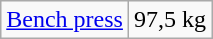<table class="wikitable">
<tr>
<td><a href='#'>Bench press</a></td>
<td>97,5 kg</td>
</tr>
</table>
